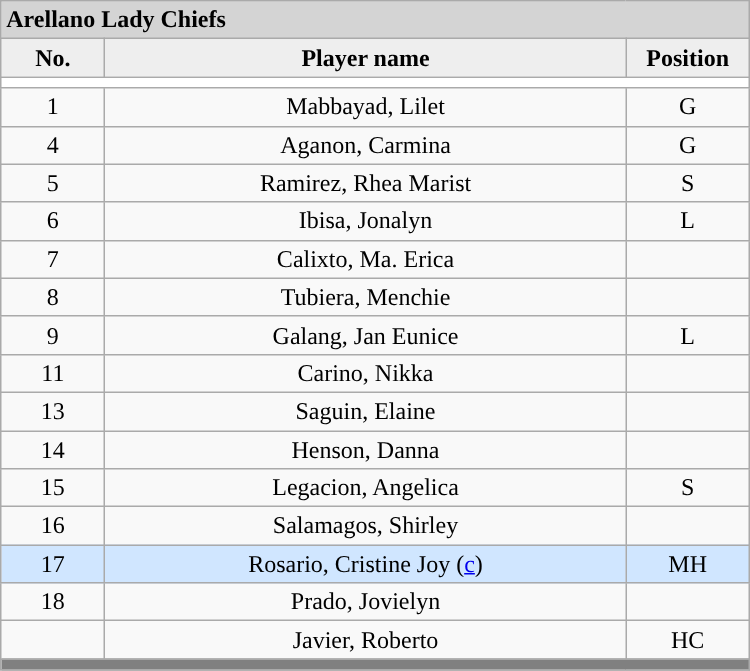<table class='wikitable mw-collapsible mw-collapsed' style='text-align: center; width: 500px; border: none;'>
<tr>
<th style="background:#D4D4D4; text-align:left;" colspan=3> Arellano Lady Chiefs</th>
</tr>
<tr style="background:#EEEEEE; font-weight:bold;">
<td width=10%>No.</td>
<td width=50%>Player name</td>
<td width=10%>Position</td>
</tr>
<tr style="background:#FFFFFF;">
<td colspan=3 align=center></td>
</tr>
<tr>
<td align=center>1</td>
<td>Mabbayad, Lilet</td>
<td align=center>G</td>
</tr>
<tr>
<td align=center>4</td>
<td>Aganon, Carmina</td>
<td align=center>G</td>
</tr>
<tr>
<td align=center>5</td>
<td>Ramirez, Rhea Marist</td>
<td align=center>S</td>
</tr>
<tr>
<td align=center>6</td>
<td>Ibisa, Jonalyn</td>
<td align=center>L</td>
</tr>
<tr>
<td align=center>7</td>
<td>Calixto, Ma. Erica</td>
<td align=center></td>
</tr>
<tr>
<td align=center>8</td>
<td>Tubiera, Menchie</td>
<td align=center></td>
</tr>
<tr>
<td align=center>9</td>
<td>Galang, Jan Eunice</td>
<td align=center>L</td>
</tr>
<tr>
<td align=center>11</td>
<td>Carino, Nikka</td>
<td align=center></td>
</tr>
<tr>
<td align=center>13</td>
<td>Saguin, Elaine</td>
<td align=center></td>
</tr>
<tr>
<td align=center>14</td>
<td>Henson, Danna</td>
<td align=center></td>
</tr>
<tr>
<td align=center>15</td>
<td>Legacion, Angelica</td>
<td align=center>S</td>
</tr>
<tr>
<td align=center>16</td>
<td>Salamagos, Shirley</td>
<td align=center></td>
</tr>
<tr style="background: #D0E6FF;">
<td align=center>17</td>
<td>Rosario, Cristine Joy (<a href='#'>c</a>)</td>
<td align=center>MH</td>
</tr>
<tr>
<td align=center>18</td>
<td>Prado, Jovielyn</td>
<td align=center></td>
</tr>
<tr>
<td align=center></td>
<td>Javier, Roberto</td>
<td align=center>HC</td>
</tr>
<tr>
<th style='background: grey;' colspan=3></th>
</tr>
</table>
